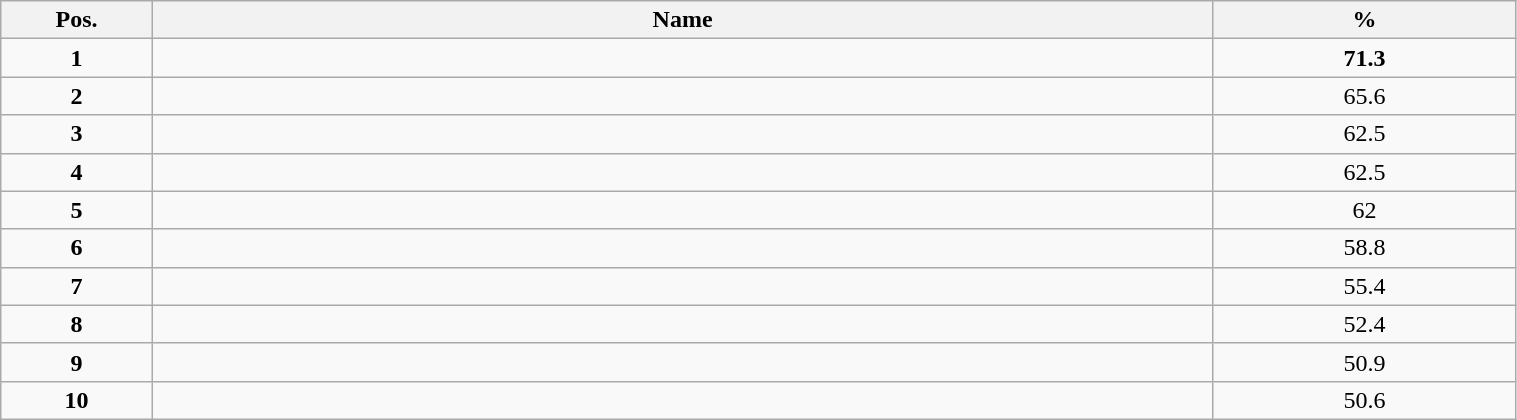<table class="wikitable" style="width:80%;">
<tr>
<th style="width:10%;">Pos.</th>
<th style="width:70%;">Name</th>
<th style="width:20%;">%</th>
</tr>
<tr>
<td align=center><strong>1</strong></td>
<td><strong></strong></td>
<td align=center><strong>71.3</strong></td>
</tr>
<tr>
<td align=center><strong>2</strong></td>
<td></td>
<td align=center>65.6</td>
</tr>
<tr>
<td align=center><strong>3</strong></td>
<td></td>
<td align=center>62.5</td>
</tr>
<tr>
<td align=center><strong>4</strong></td>
<td></td>
<td align=center>62.5</td>
</tr>
<tr>
<td align=center><strong>5</strong></td>
<td></td>
<td align=center>62</td>
</tr>
<tr>
<td align=center><strong>6</strong></td>
<td></td>
<td align=center>58.8</td>
</tr>
<tr>
<td align=center><strong>7</strong></td>
<td></td>
<td align=center>55.4</td>
</tr>
<tr>
<td align=center><strong>8</strong></td>
<td></td>
<td align=center>52.4</td>
</tr>
<tr>
<td align=center><strong>9</strong></td>
<td></td>
<td align=center>50.9</td>
</tr>
<tr>
<td align=center><strong>10</strong></td>
<td></td>
<td align=center>50.6</td>
</tr>
</table>
